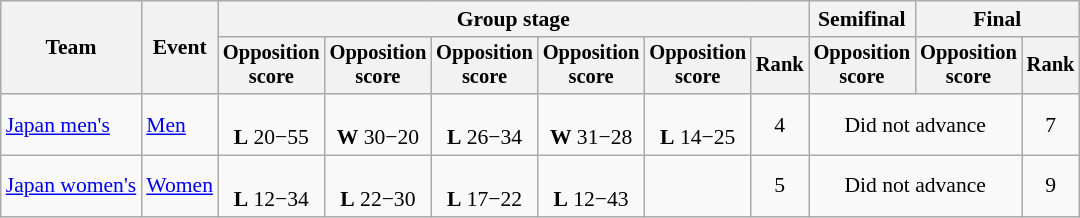<table class=wikitable style=font-size:90%;text-align:center>
<tr>
<th rowspan=2>Team</th>
<th rowspan=2>Event</th>
<th colspan=6>Group stage</th>
<th>Semifinal</th>
<th colspan=2>Final</th>
</tr>
<tr style="font-size:95%">
<th>Opposition<br> score</th>
<th>Opposition<br> score</th>
<th>Opposition<br> score</th>
<th>Opposition<br> score</th>
<th>Opposition<br> score</th>
<th>Rank</th>
<th>Opposition<br> score</th>
<th>Opposition<br> score</th>
<th>Rank</th>
</tr>
<tr>
<td style="text-align:left"><a href='#'>Japan men's</a></td>
<td style="text-align:left"><a href='#'>Men</a></td>
<td><br><strong>L</strong> 20−55</td>
<td><br><strong>W</strong> 30−20</td>
<td><br><strong>L</strong> 26−34</td>
<td><br><strong>W</strong> 31−28</td>
<td><br><strong>L</strong> 14−25</td>
<td>4</td>
<td colspan=2>Did not advance</td>
<td>7</td>
</tr>
<tr>
<td style="text-align:left"><a href='#'>Japan women's</a></td>
<td style="text-align:left"><a href='#'>Women</a></td>
<td><br><strong>L</strong> 12−34</td>
<td><br><strong>L</strong> 22−30</td>
<td><br><strong>L</strong> 17−22</td>
<td><br><strong>L</strong> 12−43</td>
<td></td>
<td>5</td>
<td colspan=2>Did not advance</td>
<td>9</td>
</tr>
</table>
